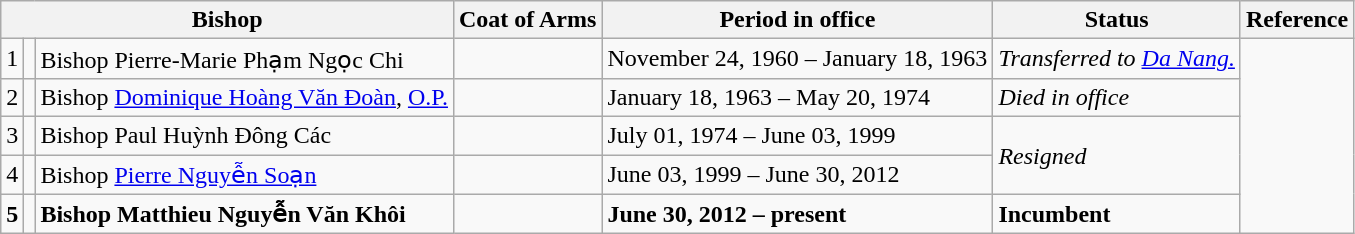<table class="wikitable">
<tr>
<th colspan="3">Bishop</th>
<th>Coat of Arms</th>
<th>Period in office</th>
<th>Status</th>
<th>Reference</th>
</tr>
<tr>
<td>1</td>
<td></td>
<td>Bishop Pierre-Marie Phạm Ngọc Chi</td>
<td></td>
<td>November 24, 1960 – January 18, 1963</td>
<td><em>Transferred to <a href='#'>Da Nang.</a></em></td>
<td rowspan=5></td>
</tr>
<tr>
<td>2</td>
<td></td>
<td>Bishop <a href='#'>Dominique Hoàng Văn Ðoàn</a>, <a href='#'>O.P.</a></td>
<td></td>
<td>January 18, 1963 – May 20, 1974</td>
<td><em>Died in office</em></td>
</tr>
<tr>
<td>3</td>
<td></td>
<td>Bishop Paul Huỳnh Ðông Các</td>
<td></td>
<td>July 01, 1974 – June 03, 1999</td>
<td rowspan=2><em>Resigned</em></td>
</tr>
<tr>
<td>4</td>
<td></td>
<td>Bishop <a href='#'>Pierre Nguyễn Soạn</a></td>
<td></td>
<td>June 03, 1999 – June 30, 2012</td>
</tr>
<tr>
<td><strong>5</strong></td>
<td></td>
<td><strong>Bishop Matthieu Nguyễn Văn Khôi</strong></td>
<td></td>
<td><strong>June 30, 2012 – present</strong></td>
<td><strong>Incumbent</strong></td>
</tr>
</table>
